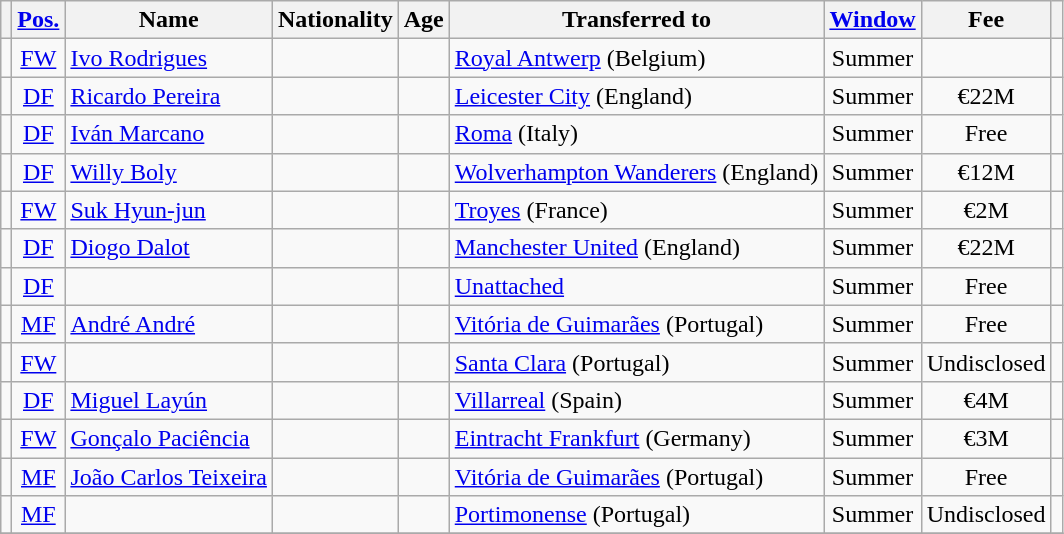<table class="wikitable sortable" style="text-align:center;">
<tr>
<th scope=col></th>
<th scope=col><a href='#'>Pos.</a></th>
<th scope=col>Name</th>
<th scope=col>Nationality</th>
<th scope=col>Age</th>
<th scope=col>Transferred to</th>
<th scope=col><a href='#'>Window</a></th>
<th scope=col>Fee</th>
<th scope=col class=unsortable></th>
</tr>
<tr>
<td></td>
<td><a href='#'>FW</a></td>
<td align=left><a href='#'>Ivo Rodrigues</a></td>
<td align=left></td>
<td></td>
<td align=left><a href='#'>Royal Antwerp</a> (Belgium)</td>
<td>Summer</td>
<td></td>
<td></td>
</tr>
<tr>
<td></td>
<td><a href='#'>DF</a></td>
<td align=left><a href='#'>Ricardo Pereira</a></td>
<td align=left></td>
<td></td>
<td align=left><a href='#'>Leicester City</a> (England)</td>
<td>Summer</td>
<td>€22M</td>
<td></td>
</tr>
<tr>
<td></td>
<td><a href='#'>DF</a></td>
<td align=left><a href='#'>Iván Marcano</a></td>
<td align=left></td>
<td></td>
<td align=left><a href='#'>Roma</a> (Italy)</td>
<td>Summer</td>
<td>Free</td>
<td></td>
</tr>
<tr>
<td></td>
<td><a href='#'>DF</a></td>
<td align=left><a href='#'>Willy Boly</a></td>
<td align=left></td>
<td></td>
<td align=left><a href='#'>Wolverhampton Wanderers</a>  (England)</td>
<td>Summer</td>
<td>€12M</td>
<td></td>
</tr>
<tr>
<td></td>
<td><a href='#'>FW</a></td>
<td align=left><a href='#'>Suk Hyun-jun</a></td>
<td align=left></td>
<td></td>
<td align=left><a href='#'>Troyes</a> (France)</td>
<td>Summer</td>
<td>€2M</td>
<td></td>
</tr>
<tr>
<td></td>
<td><a href='#'>DF</a></td>
<td align=left><a href='#'>Diogo Dalot</a></td>
<td align=left></td>
<td></td>
<td align=left><a href='#'>Manchester United</a> (England)</td>
<td>Summer</td>
<td>€22M</td>
<td></td>
</tr>
<tr>
<td></td>
<td><a href='#'>DF</a></td>
<td align=left></td>
<td align=left></td>
<td></td>
<td align=left><a href='#'>Unattached</a></td>
<td>Summer</td>
<td>Free</td>
<td></td>
</tr>
<tr>
<td></td>
<td><a href='#'>MF</a></td>
<td align=left><a href='#'>André André</a></td>
<td align=left></td>
<td></td>
<td align=left><a href='#'>Vitória de Guimarães</a> (Portugal)</td>
<td>Summer</td>
<td>Free</td>
<td></td>
</tr>
<tr>
<td></td>
<td><a href='#'>FW</a></td>
<td align=left></td>
<td align=left></td>
<td></td>
<td align=left><a href='#'>Santa Clara</a> (Portugal)</td>
<td>Summer</td>
<td>Undisclosed</td>
<td></td>
</tr>
<tr>
<td></td>
<td><a href='#'>DF</a></td>
<td align=left><a href='#'>Miguel Layún</a></td>
<td align=left></td>
<td></td>
<td align=left><a href='#'>Villarreal</a> (Spain)</td>
<td>Summer</td>
<td>€4M</td>
<td></td>
</tr>
<tr>
<td></td>
<td><a href='#'>FW</a></td>
<td align=left><a href='#'>Gonçalo Paciência</a></td>
<td align=left></td>
<td></td>
<td align=left><a href='#'>Eintracht Frankfurt</a> (Germany)</td>
<td>Summer</td>
<td>€3M</td>
<td></td>
</tr>
<tr>
<td></td>
<td><a href='#'>MF</a></td>
<td align=left><a href='#'>João Carlos Teixeira</a></td>
<td align=left></td>
<td></td>
<td align=left><a href='#'>Vitória de Guimarães</a> (Portugal)</td>
<td>Summer</td>
<td>Free</td>
<td></td>
</tr>
<tr>
<td></td>
<td><a href='#'>MF</a></td>
<td align=left></td>
<td align=left></td>
<td></td>
<td align=left><a href='#'>Portimonense</a> (Portugal)</td>
<td>Summer</td>
<td>Undisclosed</td>
<td></td>
</tr>
<tr>
</tr>
</table>
